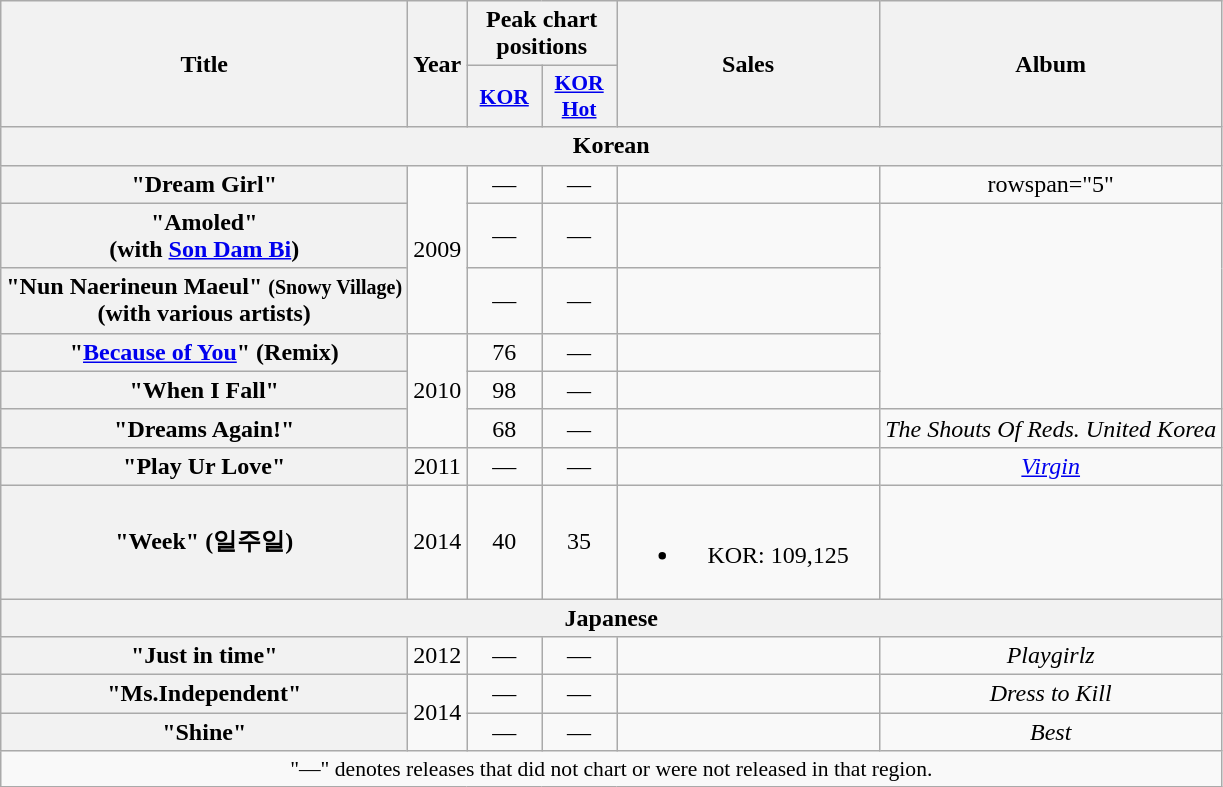<table class="wikitable plainrowheaders" style="text-align:center;" border="1">
<tr>
<th scope="col" rowspan="2">Title</th>
<th scope="col" rowspan="2">Year</th>
<th scope="col" colspan="2">Peak chart positions</th>
<th scope="col" rowspan="2" style="width:10.5em;">Sales</th>
<th scope="col" rowspan="2">Album</th>
</tr>
<tr>
<th style="width:3em;font-size:90%"><a href='#'>KOR</a><br></th>
<th style="width:3em;font-size:90%"><a href='#'>KOR<br>Hot</a><br></th>
</tr>
<tr>
<th scope="col" colspan="10">Korean</th>
</tr>
<tr>
<th scope="row">"Dream Girl"</th>
<td rowspan="3">2009</td>
<td>—</td>
<td>—</td>
<td></td>
<td>rowspan="5" </td>
</tr>
<tr>
<th scope="row">"Amoled" <br><span>(with <a href='#'>Son Dam Bi</a>)</span></th>
<td>—</td>
<td>—</td>
<td></td>
</tr>
<tr>
<th scope="row">"Nun Naerineun Maeul" <small>(Snowy Village)</small><br><span>(with various artists)</span></th>
<td>—</td>
<td>—</td>
<td></td>
</tr>
<tr>
<th scope="row">"<a href='#'>Because of You</a>" (Remix)</th>
<td rowspan="3">2010</td>
<td>76</td>
<td>—</td>
<td></td>
</tr>
<tr>
<th scope="row">"When I Fall"</th>
<td>98</td>
<td>—</td>
<td></td>
</tr>
<tr>
<th scope="row">"Dreams Again!"</th>
<td>68</td>
<td>—</td>
<td></td>
<td><em>The Shouts Of Reds. United Korea</em></td>
</tr>
<tr>
<th scope="row">"Play Ur Love"</th>
<td>2011</td>
<td>—</td>
<td>—</td>
<td></td>
<td><em><a href='#'>Virgin</a></em></td>
</tr>
<tr>
<th scope="row">"Week" (일주일)</th>
<td>2014</td>
<td>40</td>
<td>35</td>
<td><br><ul><li>KOR: 109,125</li></ul></td>
<td></td>
</tr>
<tr>
<th scope="col" colspan="10">Japanese</th>
</tr>
<tr>
<th scope="row">"Just in time"</th>
<td>2012</td>
<td>—</td>
<td>—</td>
<td></td>
<td><em>Playgirlz</em></td>
</tr>
<tr>
<th scope="row">"Ms.Independent"</th>
<td rowspan="2">2014</td>
<td>—</td>
<td>—</td>
<td></td>
<td><em>Dress to Kill</em></td>
</tr>
<tr>
<th scope="row">"Shine"</th>
<td>—</td>
<td>—</td>
<td></td>
<td><em>Best</em></td>
</tr>
<tr>
<td colspan="8" style="font-size:90%">"—" denotes releases that did not chart or were not released in that region.</td>
</tr>
</table>
